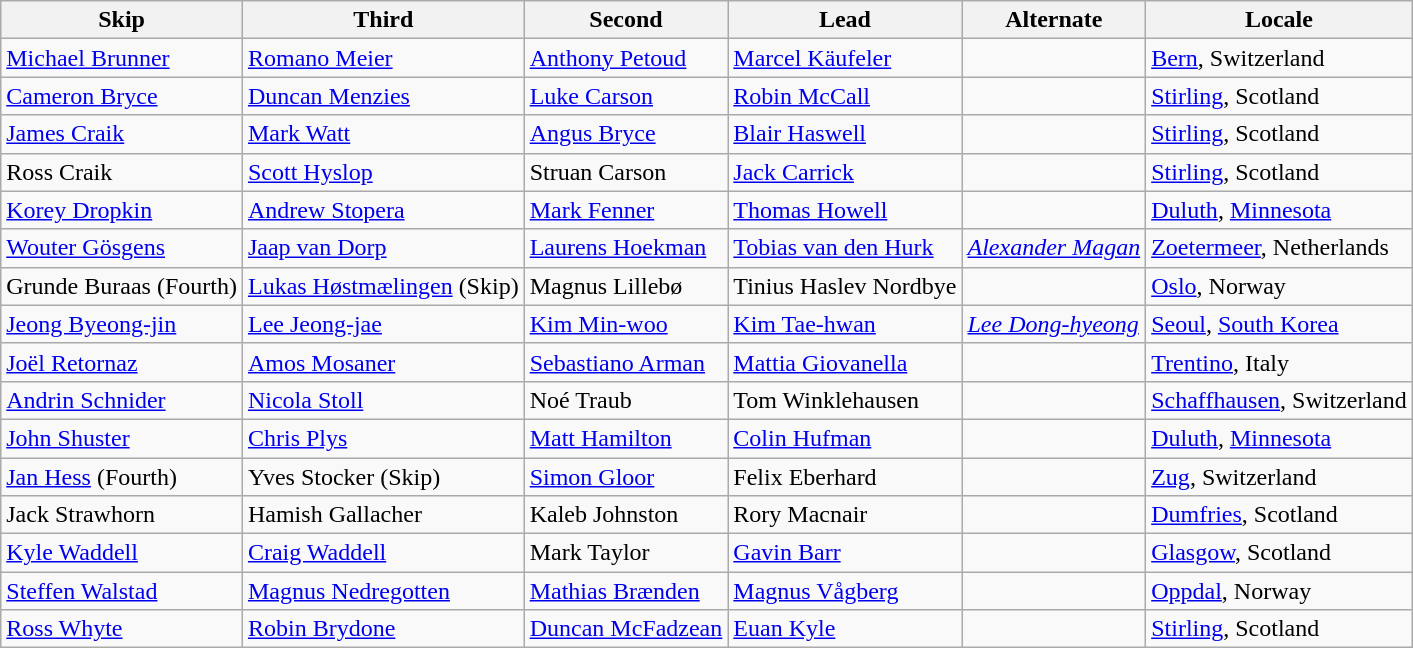<table class=wikitable>
<tr>
<th scope="col">Skip</th>
<th scope="col">Third</th>
<th scope="col">Second</th>
<th scope="col">Lead</th>
<th scope="col">Alternate</th>
<th scope="col">Locale</th>
</tr>
<tr>
<td><a href='#'>Michael Brunner</a></td>
<td><a href='#'>Romano Meier</a></td>
<td><a href='#'>Anthony Petoud</a></td>
<td><a href='#'>Marcel Käufeler</a></td>
<td></td>
<td> <a href='#'>Bern</a>, Switzerland</td>
</tr>
<tr>
<td><a href='#'>Cameron Bryce</a></td>
<td><a href='#'>Duncan Menzies</a></td>
<td><a href='#'>Luke Carson</a></td>
<td><a href='#'>Robin McCall</a></td>
<td></td>
<td> <a href='#'>Stirling</a>, Scotland</td>
</tr>
<tr>
<td><a href='#'>James Craik</a></td>
<td><a href='#'>Mark Watt</a></td>
<td><a href='#'>Angus Bryce</a></td>
<td><a href='#'>Blair Haswell</a></td>
<td></td>
<td> <a href='#'>Stirling</a>, Scotland</td>
</tr>
<tr>
<td>Ross Craik</td>
<td><a href='#'>Scott Hyslop</a></td>
<td>Struan Carson</td>
<td><a href='#'>Jack Carrick</a></td>
<td></td>
<td> <a href='#'>Stirling</a>, Scotland</td>
</tr>
<tr>
<td><a href='#'>Korey Dropkin</a></td>
<td><a href='#'>Andrew Stopera</a></td>
<td><a href='#'>Mark Fenner</a></td>
<td><a href='#'>Thomas Howell</a></td>
<td></td>
<td> <a href='#'>Duluth</a>, <a href='#'>Minnesota</a></td>
</tr>
<tr>
<td><a href='#'>Wouter Gösgens</a></td>
<td><a href='#'>Jaap van Dorp</a></td>
<td><a href='#'>Laurens Hoekman</a></td>
<td><a href='#'>Tobias van den Hurk</a></td>
<td><em><a href='#'>Alexander Magan</a></em></td>
<td> <a href='#'>Zoetermeer</a>, Netherlands</td>
</tr>
<tr>
<td>Grunde Buraas (Fourth)</td>
<td><a href='#'>Lukas Høstmælingen</a> (Skip)</td>
<td>Magnus Lillebø</td>
<td>Tinius Haslev Nordbye</td>
<td></td>
<td> <a href='#'>Oslo</a>, Norway</td>
</tr>
<tr>
<td><a href='#'>Jeong Byeong-jin</a></td>
<td><a href='#'>Lee Jeong-jae</a></td>
<td><a href='#'>Kim Min-woo</a></td>
<td><a href='#'>Kim Tae-hwan</a></td>
<td><em><a href='#'>Lee Dong-hyeong</a></em></td>
<td> <a href='#'>Seoul</a>, <a href='#'>South Korea</a></td>
</tr>
<tr>
<td><a href='#'>Joël Retornaz</a></td>
<td><a href='#'>Amos Mosaner</a></td>
<td><a href='#'>Sebastiano Arman</a></td>
<td><a href='#'>Mattia Giovanella</a></td>
<td></td>
<td> <a href='#'>Trentino</a>, Italy</td>
</tr>
<tr>
<td><a href='#'>Andrin Schnider</a></td>
<td><a href='#'>Nicola Stoll</a></td>
<td>Noé Traub</td>
<td>Tom Winklehausen</td>
<td></td>
<td> <a href='#'>Schaffhausen</a>, Switzerland</td>
</tr>
<tr>
<td><a href='#'>John Shuster</a></td>
<td><a href='#'>Chris Plys</a></td>
<td><a href='#'>Matt Hamilton</a></td>
<td><a href='#'>Colin Hufman</a></td>
<td></td>
<td> <a href='#'>Duluth</a>, <a href='#'>Minnesota</a></td>
</tr>
<tr>
<td><a href='#'>Jan Hess</a> (Fourth)</td>
<td>Yves Stocker (Skip)</td>
<td><a href='#'>Simon Gloor</a></td>
<td>Felix Eberhard</td>
<td></td>
<td> <a href='#'>Zug</a>, Switzerland</td>
</tr>
<tr>
<td>Jack Strawhorn</td>
<td>Hamish Gallacher</td>
<td>Kaleb Johnston</td>
<td>Rory Macnair</td>
<td></td>
<td> <a href='#'>Dumfries</a>, Scotland</td>
</tr>
<tr>
<td><a href='#'>Kyle Waddell</a></td>
<td><a href='#'>Craig Waddell</a></td>
<td>Mark Taylor</td>
<td><a href='#'>Gavin Barr</a></td>
<td></td>
<td> <a href='#'>Glasgow</a>, Scotland</td>
</tr>
<tr>
<td><a href='#'>Steffen Walstad</a></td>
<td><a href='#'>Magnus Nedregotten</a></td>
<td><a href='#'>Mathias Brænden</a></td>
<td><a href='#'>Magnus Vågberg</a></td>
<td></td>
<td> <a href='#'>Oppdal</a>, Norway</td>
</tr>
<tr>
<td><a href='#'>Ross Whyte</a></td>
<td><a href='#'>Robin Brydone</a></td>
<td><a href='#'>Duncan McFadzean</a></td>
<td><a href='#'>Euan Kyle</a></td>
<td></td>
<td> <a href='#'>Stirling</a>, Scotland</td>
</tr>
</table>
